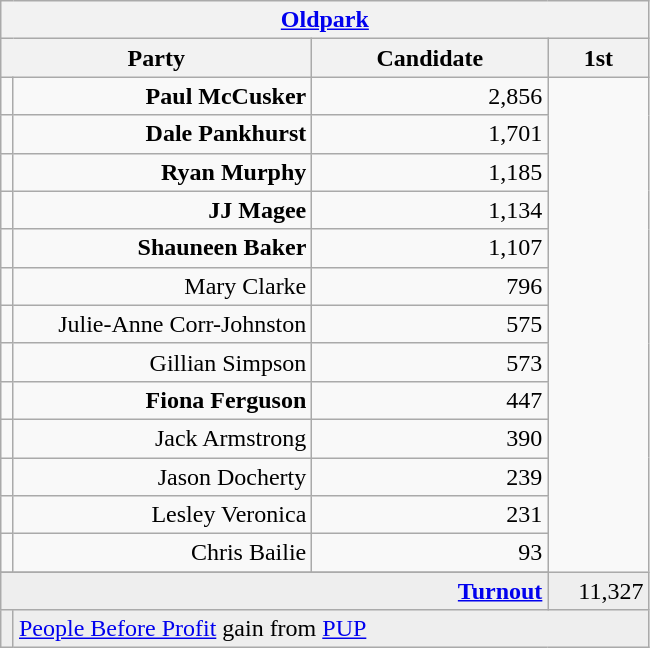<table class="wikitable">
<tr>
<th colspan="4" align="center"><a href='#'>Oldpark</a></th>
</tr>
<tr>
<th colspan="2" align="center" width=200>Party</th>
<th width=150>Candidate</th>
<th width=60>1st </th>
</tr>
<tr>
<td></td>
<td align="right"><strong>Paul McCusker</strong></td>
<td align="right">2,856</td>
</tr>
<tr>
<td></td>
<td align="right"><strong>Dale Pankhurst</strong></td>
<td align="right">1,701</td>
</tr>
<tr>
<td></td>
<td align="right"><strong>Ryan Murphy</strong></td>
<td align="right">1,185</td>
</tr>
<tr>
<td></td>
<td align="right"><strong>JJ Magee</strong></td>
<td align="right">1,134</td>
</tr>
<tr>
<td></td>
<td align="right"><strong>Shauneen Baker</strong></td>
<td align="right">1,107</td>
</tr>
<tr>
<td></td>
<td align="right">Mary Clarke</td>
<td align="right">796</td>
</tr>
<tr>
<td></td>
<td align="right">Julie-Anne Corr-Johnston</td>
<td align="right">575</td>
</tr>
<tr>
<td></td>
<td align="right">Gillian Simpson</td>
<td align="right">573</td>
</tr>
<tr>
<td></td>
<td align="right"><strong>Fiona Ferguson</strong></td>
<td align="right">447</td>
</tr>
<tr>
<td></td>
<td align="right">Jack Armstrong</td>
<td align="right">390</td>
</tr>
<tr>
<td></td>
<td align="right">Jason Docherty</td>
<td align="right">239</td>
</tr>
<tr>
<td></td>
<td align="right">Lesley Veronica</td>
<td align="right">231</td>
</tr>
<tr>
<td></td>
<td align="right">Chris Bailie</td>
<td align="right">93</td>
</tr>
<tr>
</tr>
<tr bgcolor="EEEEEE">
<td colspan=3 align="right"><strong><a href='#'>Turnout</a></strong></td>
<td align="right">11,327</td>
</tr>
<tr bgcolor="EEEEEE">
<td bgcolor=></td>
<td colspan=4 bgcolor="EEEEEE"><a href='#'>People Before Profit</a> gain from <a href='#'>PUP</a></td>
</tr>
</table>
